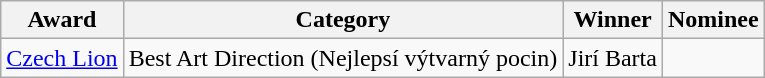<table class="wikitable sortable">
<tr>
<th>Award</th>
<th>Category</th>
<th>Winner</th>
<th>Nominee</th>
</tr>
<tr>
<td rowspan="2"><a href='#'>Czech Lion</a></td>
<td>Best Art Direction (Nejlepsí výtvarný pocin)</td>
<td>Jirí Barta</td>
<td></td>
</tr>
</table>
